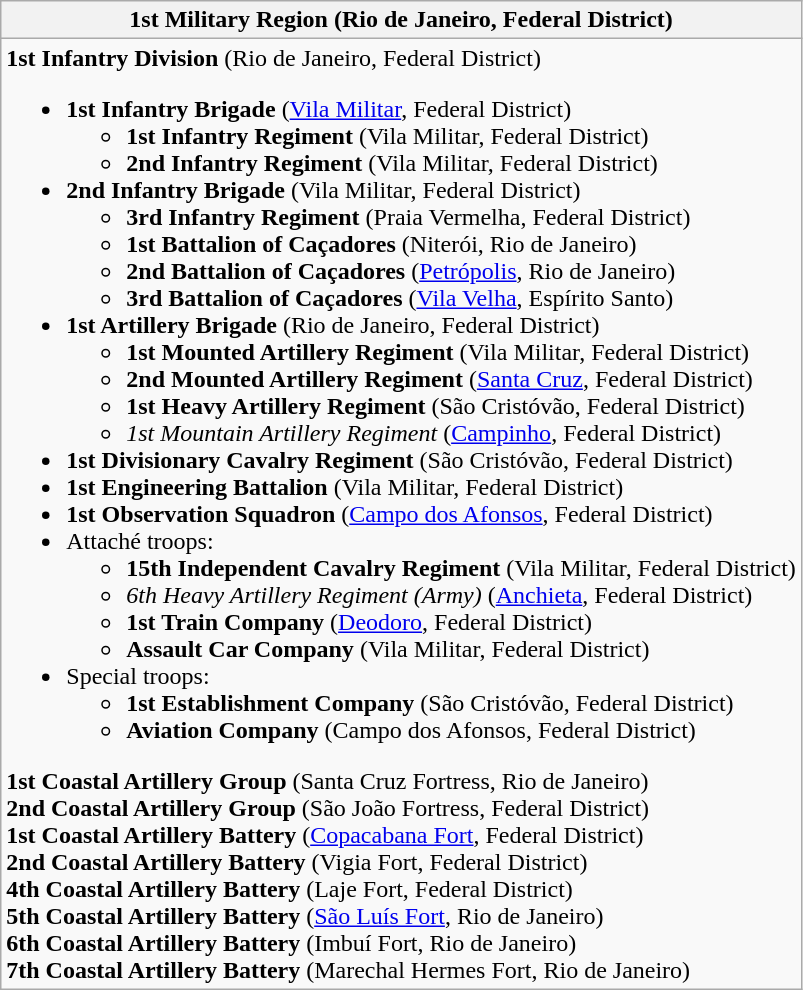<table class="wikitable mw-collapsible mw-collapsed">
<tr>
<th><strong>1st Military Region</strong> (Rio de Janeiro, Federal District)</th>
</tr>
<tr>
<td><strong>1st Infantry Division</strong> (Rio de Janeiro, Federal District)<br><ul><li><strong>1st Infantry Brigade</strong> (<a href='#'>Vila Militar</a>, Federal District)<ul><li><strong>1st Infantry Regiment</strong> (Vila Militar, Federal District)</li><li><strong>2nd Infantry Regiment</strong> (Vila Militar, Federal District)</li></ul></li><li><strong>2nd Infantry Brigade</strong> (Vila Militar, Federal District)<ul><li><strong>3rd Infantry Regiment</strong> (Praia Vermelha, Federal District)</li><li><strong>1st Battalion of Caçadores</strong> (Niterói, Rio de Janeiro)</li><li><strong>2nd Battalion of Caçadores</strong> (<a href='#'>Petrópolis</a>, Rio de Janeiro)</li><li><strong>3rd Battalion of Caçadores</strong> (<a href='#'>Vila Velha</a>, Espírito Santo)</li></ul></li><li><strong>1st Artillery Brigade</strong> (Rio de Janeiro, Federal District)<ul><li><strong>1st Mounted Artillery Regiment</strong> (Vila Militar, Federal District)</li><li><strong>2nd Mounted Artillery Regiment</strong> (<a href='#'>Santa Cruz</a>, Federal District)</li><li><strong>1st Heavy Artillery Regiment</strong> (São Cristóvão, Federal District)</li><li><em>1st Mountain Artillery Regiment</em> (<a href='#'>Campinho</a>, Federal District)</li></ul></li><li><strong>1st Divisionary Cavalry Regiment</strong> (São Cristóvão, Federal District)</li><li><strong>1st Engineering Battalion</strong> (Vila Militar, Federal District)</li><li><strong>1st Observation Squadron</strong> (<a href='#'>Campo dos Afonsos</a>, Federal District)</li><li>Attaché troops:<ul><li><strong>15th Independent Cavalry Regiment</strong> (Vila Militar, Federal District)</li><li><em>6th Heavy Artillery Regiment (Army)</em> (<a href='#'>Anchieta</a>, Federal District)</li><li><strong>1st Train Company</strong> (<a href='#'>Deodoro</a>, Federal District)</li><li><strong>Assault Car Company</strong> (Vila Militar, Federal District)</li></ul></li><li>Special troops:<ul><li><strong>1st Establishment Company</strong> (São Cristóvão, Federal District)</li><li><strong>Aviation Company</strong> (Campo dos Afonsos, Federal District)</li></ul></li></ul><strong>1st Coastal Artillery Group</strong> (Santa Cruz Fortress, Rio de Janeiro)<br><strong>2nd Coastal Artillery Group</strong> (São João Fortress, Federal District)<br><strong>1st Coastal Artillery Battery</strong> (<a href='#'>Copacabana Fort</a>, Federal District)<br><strong>2nd Coastal Artillery Battery</strong> (Vigia Fort, Federal District)<br><strong>4th Coastal Artillery Battery</strong> (Laje Fort, Federal District)<br><strong>5th Coastal Artillery Battery</strong> (<a href='#'>São Luís Fort</a>, Rio de Janeiro)<br><strong>6th Coastal Artillery Battery</strong> (Imbuí Fort, Rio de Janeiro)<br><strong>7th Coastal Artillery Battery</strong> (Marechal Hermes Fort, Rio de Janeiro)</td>
</tr>
</table>
